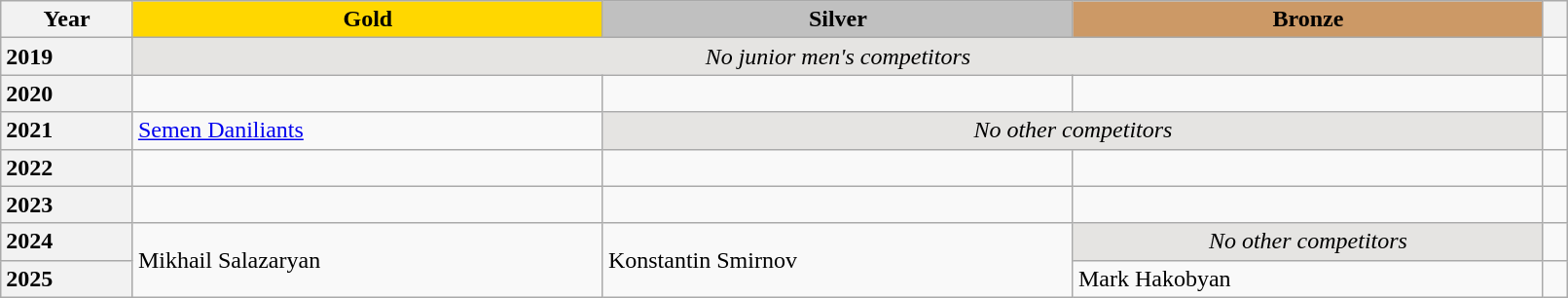<table class="wikitable unsortable" style="text-align:left; width:85%">
<tr>
<th scope="col" style="text-align:center">Year</th>
<th scope="col" style="text-align:center; width:30%; background:gold">Gold</th>
<th scope="col" style="text-align:center; width:30%; background:silver">Silver</th>
<th scope="col" style="text-align:center; width:30%; background:#c96">Bronze</th>
<th scope="col" style="text-align:center"></th>
</tr>
<tr>
<th scope="row" style="text-align:left">2019</th>
<td colspan="3" align="center" bgcolor="e5e4e2"><em>No junior men's competitors</em></td>
<td></td>
</tr>
<tr>
<th style="text-align: left;">2020</th>
<td></td>
<td align="center"></td>
<td align="center"></td>
<td></td>
</tr>
<tr>
<th scope="row" style="text-align:left">2021</th>
<td><a href='#'>Semen Daniliants</a></td>
<td colspan="2" align="center" bgcolor="e5e4e2"><em>No other competitors</em></td>
<td></td>
</tr>
<tr>
<th style="text-align: left;">2022</th>
<td></td>
<td></td>
<td align="center"></td>
<td></td>
</tr>
<tr>
<th style="text-align: left;">2023</th>
<td></td>
<td></td>
<td align="center"></td>
<td></td>
</tr>
<tr>
<th scope="row" style="text-align:left">2024</th>
<td rowspan="2">Mikhail Salazaryan</td>
<td rowspan="2">Konstantin Smirnov</td>
<td align="center" bgcolor="e5e4e2"><em>No other competitors</em></td>
<td></td>
</tr>
<tr>
<th scope="row" style="text-align:left">2025</th>
<td>Mark Hakobyan</td>
<td></td>
</tr>
</table>
